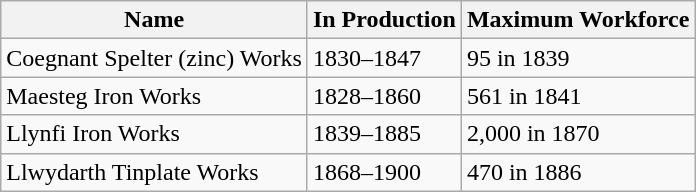<table class="wikitable">
<tr>
<th>Name</th>
<th>In Production</th>
<th>Maximum Workforce</th>
</tr>
<tr>
<td>Coegnant Spelter (zinc) Works</td>
<td>1830–1847</td>
<td>95 in 1839</td>
</tr>
<tr>
<td>Maesteg Iron Works</td>
<td>1828–1860</td>
<td>561 in 1841</td>
</tr>
<tr>
<td>Llynfi Iron Works</td>
<td>1839–1885</td>
<td>2,000 in 1870</td>
</tr>
<tr>
<td>Llwydarth Tinplate Works</td>
<td>1868–1900</td>
<td>470 in 1886</td>
</tr>
</table>
